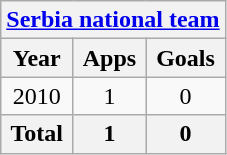<table class="wikitable" style="text-align:center">
<tr>
<th colspan=3><a href='#'>Serbia national team</a></th>
</tr>
<tr>
<th>Year</th>
<th>Apps</th>
<th>Goals</th>
</tr>
<tr>
<td>2010</td>
<td>1</td>
<td>0</td>
</tr>
<tr>
<th>Total</th>
<th>1</th>
<th>0</th>
</tr>
</table>
